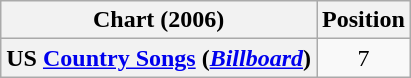<table class="wikitable plainrowheaders">
<tr>
<th scope="col">Chart (2006)</th>
<th scope="col">Position</th>
</tr>
<tr>
<th scope="row">US <a href='#'>Country Songs</a> (<em><a href='#'>Billboard</a></em>)</th>
<td align="center">7</td>
</tr>
</table>
